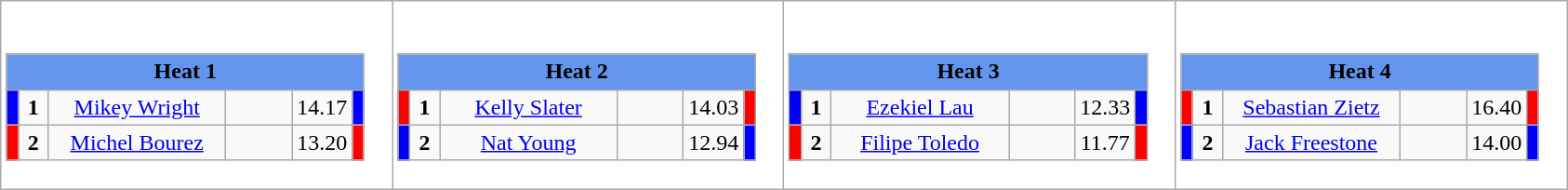<table class="wikitable" style="background:#fff;">
<tr>
<td><div><br><table class="wikitable">
<tr>
<td colspan="6"  style="text-align:center; background:#6495ed;"><strong>Heat 1</strong></td>
</tr>
<tr>
<td style="width:01px; background: #00f;"></td>
<td style="width:14px; text-align:center;"><strong>1</strong></td>
<td style="width:120px; text-align:center;"><a href='#'>Mikey Wright</a></td>
<td style="width:40px; text-align:center;"></td>
<td style="width:20px; text-align:center;">14.17</td>
<td style="width:01px; background: #00f;"></td>
</tr>
<tr>
<td style="width:01px; background: #f00;"></td>
<td style="width:14px; text-align:center;"><strong>2</strong></td>
<td style="width:120px; text-align:center;"><a href='#'>Michel Bourez</a></td>
<td style="width:40px; text-align:center;"></td>
<td style="width:20px; text-align:center;">13.20</td>
<td style="width:01px; background: #f00;"></td>
</tr>
</table>
</div></td>
<td><div><br><table class="wikitable">
<tr>
<td colspan="6"  style="text-align:center; background:#6495ed;"><strong>Heat 2</strong></td>
</tr>
<tr>
<td style="width:01px; background: #f00;"></td>
<td style="width:14px; text-align:center;"><strong>1</strong></td>
<td style="width:120px; text-align:center;"><a href='#'>Kelly Slater</a></td>
<td style="width:40px; text-align:center;"></td>
<td style="width:20px; text-align:center;">14.03</td>
<td style="width:01px; background: #f00;"></td>
</tr>
<tr>
<td style="width:01px; background: #00f;"></td>
<td style="width:14px; text-align:center;"><strong>2</strong></td>
<td style="width:120px; text-align:center;"><a href='#'>Nat Young</a></td>
<td style="width:40px; text-align:center;"></td>
<td style="width:20px; text-align:center;">12.94</td>
<td style="width:01px; background: #00f;"></td>
</tr>
</table>
</div></td>
<td><div><br><table class="wikitable">
<tr>
<td colspan="6"  style="text-align:center; background:#6495ed;"><strong>Heat 3</strong></td>
</tr>
<tr>
<td style="width:01px; background: #00f;"></td>
<td style="width:14px; text-align:center;"><strong>1</strong></td>
<td style="width:120px; text-align:center;"><a href='#'>Ezekiel Lau</a></td>
<td style="width:40px; text-align:center;"></td>
<td style="width:20px; text-align:center;">12.33</td>
<td style="width:01px; background: #00f;"></td>
</tr>
<tr>
<td style="width:01px; background: #f00;"></td>
<td style="width:14px; text-align:center;"><strong>2</strong></td>
<td style="width:120px; text-align:center;"><a href='#'>Filipe Toledo</a></td>
<td style="width:40px; text-align:center;"></td>
<td style="width:20px; text-align:center;">11.77</td>
<td style="width:01px; background: #f00;"></td>
</tr>
</table>
</div></td>
<td><div><br><table class="wikitable">
<tr>
<td colspan="6"  style="text-align:center; background:#6495ed;"><strong>Heat 4</strong></td>
</tr>
<tr>
<td style="width:01px; background: #f00;"></td>
<td style="width:14px; text-align:center;"><strong>1</strong></td>
<td style="width:120px; text-align:center;"><a href='#'>Sebastian Zietz</a></td>
<td style="width:40px; text-align:center;"></td>
<td style="width:20px; text-align:center;">16.40</td>
<td style="width:01px; background: #f00;"></td>
</tr>
<tr>
<td style="width:01px; background: #00f;"></td>
<td style="width:14px; text-align:center;"><strong>2</strong></td>
<td style="width:120px; text-align:center;"><a href='#'>Jack Freestone</a></td>
<td style="width:40px; text-align:center;"></td>
<td style="width:20px; text-align:center;">14.00</td>
<td style="width:01px; background: #00f;"></td>
</tr>
</table>
</div></td>
</tr>
</table>
